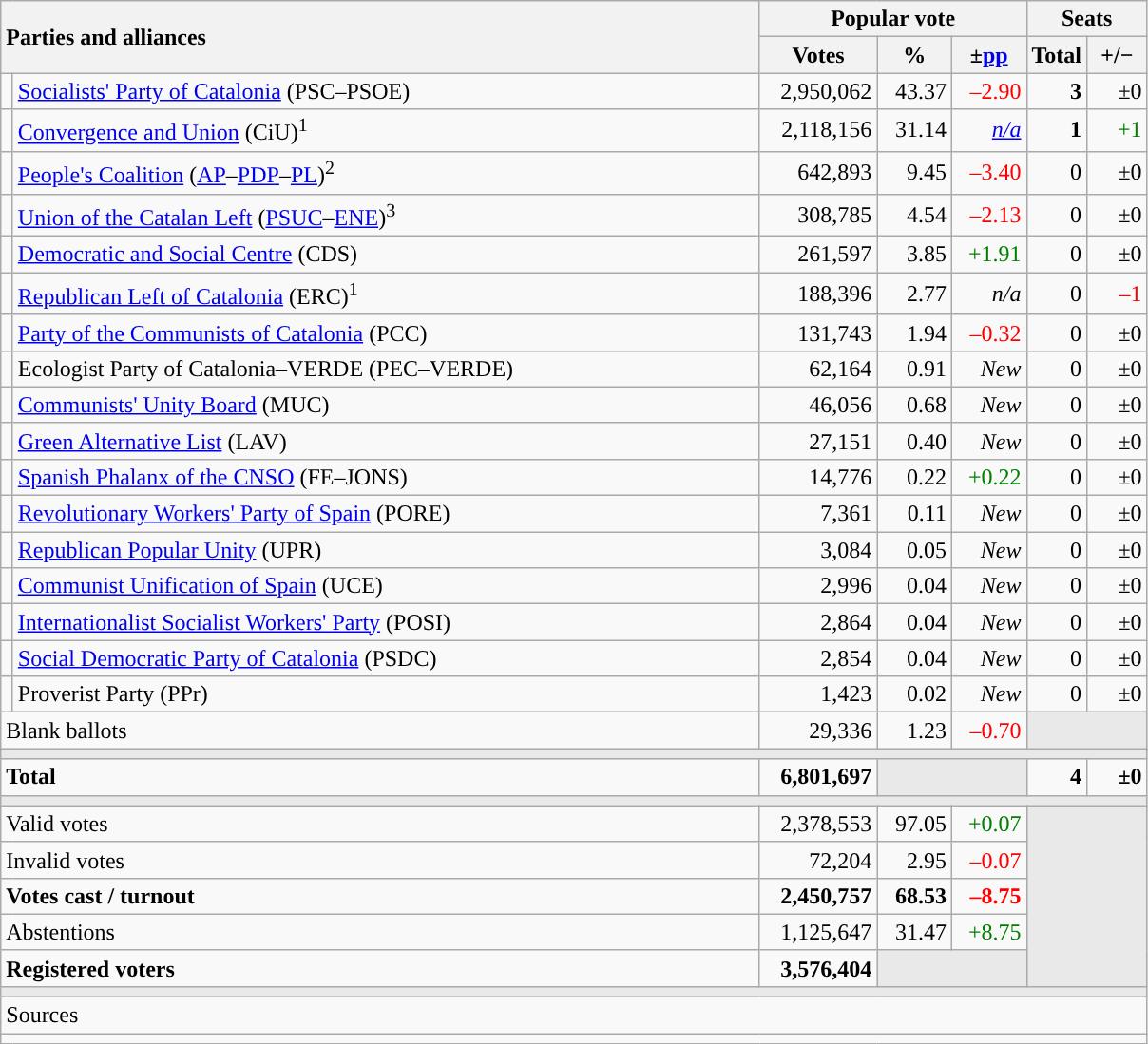<table class="wikitable" style="text-align:right;">
<tr>
<th style="text-align:left;" rowspan="2" colspan="2" width="525">Parties and alliances</th>
<th colspan="3">Popular vote</th>
<th colspan="2">Seats</th>
</tr>
<tr>
<th width="75">Votes</th>
<th width="45">%</th>
<th width="45">±<a href='#'>pp</a></th>
<th width="35">Total</th>
<th width="35">+/−</th>
</tr>
<tr>
<td width="1" style="color:inherit;background:"></td>
<td align="left"><a href='#'>Socialists' Party of Catalonia</a> (PSC–PSOE)</td>
<td>2,950,062</td>
<td>43.37</td>
<td style="color:red;">–2.90</td>
<td><strong>3</strong></td>
<td>±0</td>
</tr>
<tr>
<td style="color:inherit;background:"></td>
<td align="left"><a href='#'>Convergence and Union</a> (CiU)<sup>1</sup></td>
<td>2,118,156</td>
<td>31.14</td>
<td><em><a href='#'>n/a</a></em></td>
<td><strong>1</strong></td>
<td style="color:green;">+1</td>
</tr>
<tr>
<td style="color:inherit;background:"></td>
<td align="left"><a href='#'>People's Coalition</a> (<a href='#'>AP</a>–<a href='#'>PDP</a>–<a href='#'>PL</a>)<sup>2</sup></td>
<td>642,893</td>
<td>9.45</td>
<td style="color:red;">–3.40</td>
<td>0</td>
<td>±0</td>
</tr>
<tr>
<td style="color:inherit;background:"></td>
<td align="left"><a href='#'>Union of the Catalan Left</a> (<a href='#'>PSUC</a>–<a href='#'>ENE</a>)<sup>3</sup></td>
<td>308,785</td>
<td>4.54</td>
<td style="color:red;">–2.13</td>
<td>0</td>
<td>±0</td>
</tr>
<tr>
<td style="color:inherit;background:"></td>
<td align="left"><a href='#'>Democratic and Social Centre</a> (CDS)</td>
<td>261,597</td>
<td>3.85</td>
<td style="color:green;">+1.91</td>
<td>0</td>
<td>±0</td>
</tr>
<tr>
<td style="color:inherit;background:"></td>
<td align="left"><a href='#'>Republican Left of Catalonia</a> (ERC)<sup>1</sup></td>
<td>188,396</td>
<td>2.77</td>
<td><em>n/a</em></td>
<td>0</td>
<td style="color:red;">–1</td>
</tr>
<tr>
<td style="color:inherit;background:"></td>
<td align="left"><a href='#'>Party of the Communists of Catalonia</a> (PCC)</td>
<td>131,743</td>
<td>1.94</td>
<td style="color:red;">–0.32</td>
<td>0</td>
<td>±0</td>
</tr>
<tr>
<td style="color:inherit;background:"></td>
<td align="left">Ecologist Party of Catalonia–VERDE (PEC–VERDE)</td>
<td>62,164</td>
<td>0.91</td>
<td><em>New</em></td>
<td>0</td>
<td>±0</td>
</tr>
<tr>
<td style="color:inherit;background:"></td>
<td align="left"><a href='#'>Communists' Unity Board</a> (MUC)</td>
<td>46,056</td>
<td>0.68</td>
<td><em>New</em></td>
<td>0</td>
<td>±0</td>
</tr>
<tr>
<td style="color:inherit;background:"></td>
<td align="left"><a href='#'>Green Alternative List</a> (LAV)</td>
<td>27,151</td>
<td>0.40</td>
<td><em>New</em></td>
<td>0</td>
<td>±0</td>
</tr>
<tr>
<td style="color:inherit;background:"></td>
<td align="left"><a href='#'>Spanish Phalanx of the CNSO</a> (FE–JONS)</td>
<td>14,776</td>
<td>0.22</td>
<td style="color:green;">+0.22</td>
<td>0</td>
<td>±0</td>
</tr>
<tr>
<td style="color:inherit;background:"></td>
<td align="left"><a href='#'>Revolutionary Workers' Party of Spain</a> (PORE)</td>
<td>7,361</td>
<td>0.11</td>
<td><em>New</em></td>
<td>0</td>
<td>±0</td>
</tr>
<tr>
<td style="color:inherit;background:"></td>
<td align="left"><a href='#'>Republican Popular Unity</a> (UPR)</td>
<td>3,084</td>
<td>0.05</td>
<td><em>New</em></td>
<td>0</td>
<td>±0</td>
</tr>
<tr>
<td style="color:inherit;background:"></td>
<td align="left"><a href='#'>Communist Unification of Spain</a> (UCE)</td>
<td>2,996</td>
<td>0.04</td>
<td><em>New</em></td>
<td>0</td>
<td>±0</td>
</tr>
<tr>
<td style="color:inherit;background:"></td>
<td align="left"><a href='#'>Internationalist Socialist Workers' Party</a> (POSI)</td>
<td>2,864</td>
<td>0.04</td>
<td><em>New</em></td>
<td>0</td>
<td>±0</td>
</tr>
<tr>
<td style="color:inherit;background:"></td>
<td align="left"><a href='#'>Social Democratic Party of Catalonia</a> (PSDC)</td>
<td>2,854</td>
<td>0.04</td>
<td><em>New</em></td>
<td>0</td>
<td>±0</td>
</tr>
<tr>
<td style="color:inherit;background:"></td>
<td align="left">Proverist Party (PPr)</td>
<td>1,423</td>
<td>0.02</td>
<td><em>New</em></td>
<td>0</td>
<td>±0</td>
</tr>
<tr>
<td align="left" colspan="2">Blank ballots</td>
<td>29,336</td>
<td>1.23</td>
<td style="color:red;">–0.70</td>
<td bgcolor="#E9E9E9" colspan="2"></td>
</tr>
<tr>
<td colspan="7" bgcolor="#E9E9E9"></td>
</tr>
<tr style="font-weight:bold;">
<td align="left" colspan="2">Total</td>
<td>6,801,697</td>
<td bgcolor="#E9E9E9" colspan="2"></td>
<td>4</td>
<td>±0</td>
</tr>
<tr>
<td colspan="7" bgcolor="#E9E9E9"></td>
</tr>
<tr>
<td align="left" colspan="2">Valid votes</td>
<td>2,378,553</td>
<td>97.05</td>
<td style="color:green;">+0.07</td>
<td bgcolor="#E9E9E9" colspan="2" rowspan="5"></td>
</tr>
<tr>
<td align="left" colspan="2">Invalid votes</td>
<td>72,204</td>
<td>2.95</td>
<td style="color:red;">–0.07</td>
</tr>
<tr style="font-weight:bold;">
<td align="left" colspan="2">Votes cast / turnout</td>
<td>2,450,757</td>
<td>68.53</td>
<td style="color:red;">–8.75</td>
</tr>
<tr>
<td align="left" colspan="2">Abstentions</td>
<td>1,125,647</td>
<td>31.47</td>
<td style="color:green;">+8.75</td>
</tr>
<tr style="font-weight:bold;">
<td align="left" colspan="2">Registered voters</td>
<td>3,576,404</td>
<td bgcolor="#E9E9E9" colspan="2"></td>
</tr>
<tr>
<td colspan="7" bgcolor="#E9E9E9"></td>
</tr>
<tr>
<td align="left" colspan="7">Sources</td>
</tr>
<tr>
<td colspan="7" style="text-align:left; max-width:790px;"></td>
</tr>
</table>
